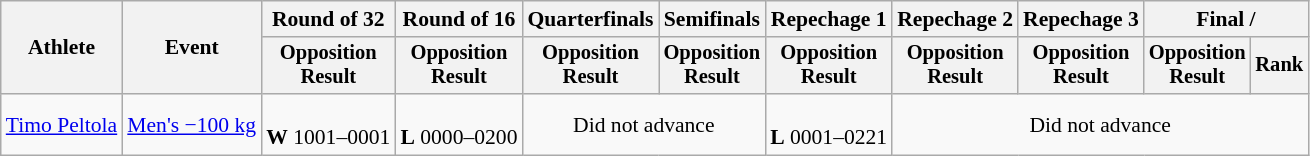<table class="wikitable" style="font-size:90%">
<tr>
<th rowspan="2">Athlete</th>
<th rowspan="2">Event</th>
<th>Round of 32</th>
<th>Round of 16</th>
<th>Quarterfinals</th>
<th>Semifinals</th>
<th>Repechage 1</th>
<th>Repechage 2</th>
<th>Repechage 3</th>
<th colspan=2>Final / </th>
</tr>
<tr style="font-size:95%">
<th>Opposition<br>Result</th>
<th>Opposition<br>Result</th>
<th>Opposition<br>Result</th>
<th>Opposition<br>Result</th>
<th>Opposition<br>Result</th>
<th>Opposition<br>Result</th>
<th>Opposition<br>Result</th>
<th>Opposition<br>Result</th>
<th>Rank</th>
</tr>
<tr align=center>
<td align=left><a href='#'>Timo Peltola</a></td>
<td align=left><a href='#'>Men's −100 kg</a></td>
<td><br><strong>W</strong> 1001–0001</td>
<td><br><strong>L</strong> 0000–0200</td>
<td colspan=2>Did not advance</td>
<td><br><strong>L</strong> 0001–0221</td>
<td colspan=4>Did not advance</td>
</tr>
</table>
